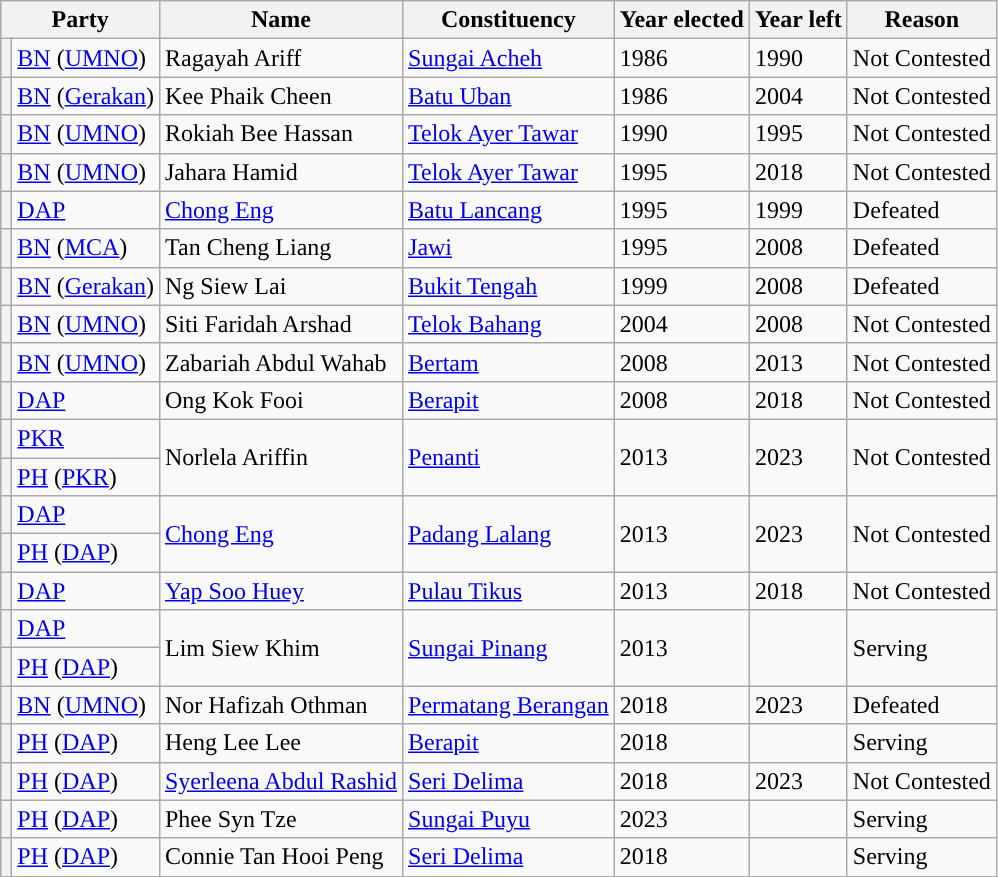<table class="wikitable sortable">
<tr>
<th colspan=2>Party</th>
<th>Name</th>
<th>Constituency</th>
<th>Year elected</th>
<th>Year left</th>
<th>Reason</th>
</tr>
<tr>
<th style="background-color: "></th>
<td><a href='#'>BN</a> (<a href='#'>UMNO</a>)</td>
<td>Ragayah Ariff</td>
<td><a href='#'>Sungai Acheh</a></td>
<td>1986</td>
<td>1990</td>
<td>Not Contested</td>
</tr>
<tr>
<th style="background-color: "></th>
<td><a href='#'>BN</a> (<a href='#'>Gerakan</a>)</td>
<td>Kee Phaik Cheen</td>
<td><a href='#'>Batu Uban</a></td>
<td>1986</td>
<td>2004</td>
<td>Not Contested</td>
</tr>
<tr>
<th style="background-color: "></th>
<td><a href='#'>BN</a> (<a href='#'>UMNO</a>)</td>
<td>Rokiah Bee Hassan</td>
<td><a href='#'>Telok Ayer Tawar</a></td>
<td>1990</td>
<td>1995</td>
<td>Not Contested</td>
</tr>
<tr>
<th style="background-color: "></th>
<td><a href='#'>BN</a> (<a href='#'>UMNO</a>)</td>
<td>Jahara Hamid</td>
<td><a href='#'>Telok Ayer Tawar</a></td>
<td>1995</td>
<td>2018</td>
<td>Not Contested</td>
</tr>
<tr>
<th style="background-color: "></th>
<td><a href='#'>DAP</a></td>
<td><a href='#'>Chong Eng</a></td>
<td><a href='#'>Batu Lancang</a></td>
<td>1995</td>
<td>1999</td>
<td>Defeated</td>
</tr>
<tr>
<th style="background-color: "></th>
<td><a href='#'>BN</a> (<a href='#'>MCA</a>)</td>
<td>Tan Cheng Liang</td>
<td><a href='#'>Jawi</a></td>
<td>1995</td>
<td>2008</td>
<td>Defeated</td>
</tr>
<tr>
<th style="background-color: "></th>
<td><a href='#'>BN</a> (<a href='#'>Gerakan</a>)</td>
<td>Ng Siew Lai</td>
<td><a href='#'>Bukit Tengah</a></td>
<td>1999</td>
<td>2008</td>
<td>Defeated</td>
</tr>
<tr>
<th style="background-color: "></th>
<td><a href='#'>BN</a> (<a href='#'>UMNO</a>)</td>
<td>Siti Faridah Arshad</td>
<td><a href='#'>Telok Bahang</a></td>
<td>2004</td>
<td>2008</td>
<td>Not Contested</td>
</tr>
<tr>
<th style="background-color: "></th>
<td><a href='#'>BN</a> (<a href='#'>UMNO</a>)</td>
<td>Zabariah Abdul Wahab</td>
<td><a href='#'>Bertam</a></td>
<td>2008</td>
<td>2013</td>
<td>Not Contested</td>
</tr>
<tr>
<th style="background-color: "></th>
<td><a href='#'>DAP</a></td>
<td>Ong Kok Fooi</td>
<td><a href='#'>Berapit</a></td>
<td>2008</td>
<td>2018</td>
<td>Not Contested</td>
</tr>
<tr>
<th style="background-color: "></th>
<td><a href='#'>PKR</a></td>
<td rowspan=2>Norlela Ariffin</td>
<td rowspan=2><a href='#'>Penanti</a></td>
<td rowspan=2>2013</td>
<td rowspan=2>2023</td>
<td rowspan=2>Not Contested</td>
</tr>
<tr>
<th style="background-color: "></th>
<td><a href='#'>PH</a> (<a href='#'>PKR</a>)</td>
</tr>
<tr>
<th style="background-color: "></th>
<td><a href='#'>DAP</a></td>
<td rowspan=2><a href='#'>Chong Eng</a></td>
<td rowspan=2><a href='#'>Padang Lalang</a></td>
<td rowspan=2>2013</td>
<td rowspan=2>2023</td>
<td rowspan=2>Not Contested</td>
</tr>
<tr>
<th style="background-color: "></th>
<td><a href='#'>PH</a> (<a href='#'>DAP</a>)</td>
</tr>
<tr>
<th style="background-color: "></th>
<td><a href='#'>DAP</a></td>
<td><a href='#'>Yap Soo Huey</a></td>
<td><a href='#'>Pulau Tikus</a></td>
<td>2013</td>
<td>2018</td>
<td>Not Contested</td>
</tr>
<tr>
<th style="background-color: "></th>
<td><a href='#'>DAP</a></td>
<td rowspan=2>Lim Siew Khim</td>
<td rowspan=2><a href='#'>Sungai Pinang</a></td>
<td rowspan=2>2013</td>
<td rowspan=2></td>
<td rowspan=2>Serving</td>
</tr>
<tr>
<th style="background-color: "></th>
<td><a href='#'>PH</a> (<a href='#'>DAP</a>)</td>
</tr>
<tr>
<th style="background-color: "></th>
<td><a href='#'>BN</a> (<a href='#'>UMNO</a>)</td>
<td>Nor Hafizah Othman</td>
<td><a href='#'>Permatang Berangan</a></td>
<td>2018</td>
<td>2023</td>
<td>Defeated</td>
</tr>
<tr>
<th style="background-color: "></th>
<td><a href='#'>PH</a> (<a href='#'>DAP</a>)</td>
<td>Heng Lee Lee</td>
<td><a href='#'>Berapit</a></td>
<td>2018</td>
<td></td>
<td>Serving</td>
</tr>
<tr>
<th style="background-color: "></th>
<td><a href='#'>PH</a> (<a href='#'>DAP</a>)</td>
<td><a href='#'>Syerleena Abdul Rashid</a></td>
<td><a href='#'>Seri Delima</a></td>
<td>2018</td>
<td>2023</td>
<td>Not Contested</td>
</tr>
<tr>
<th style="background-color: "></th>
<td><a href='#'>PH</a> (<a href='#'>DAP</a>)</td>
<td>Phee Syn Tze</td>
<td><a href='#'>Sungai Puyu</a></td>
<td>2023</td>
<td></td>
<td>Serving</td>
</tr>
<tr>
<th style="background-color: "></th>
<td><a href='#'>PH</a> (<a href='#'>DAP</a>)</td>
<td>Connie Tan Hooi Peng</td>
<td><a href='#'>Seri Delima</a></td>
<td>2018</td>
<td></td>
<td>Serving</td>
</tr>
</table>
